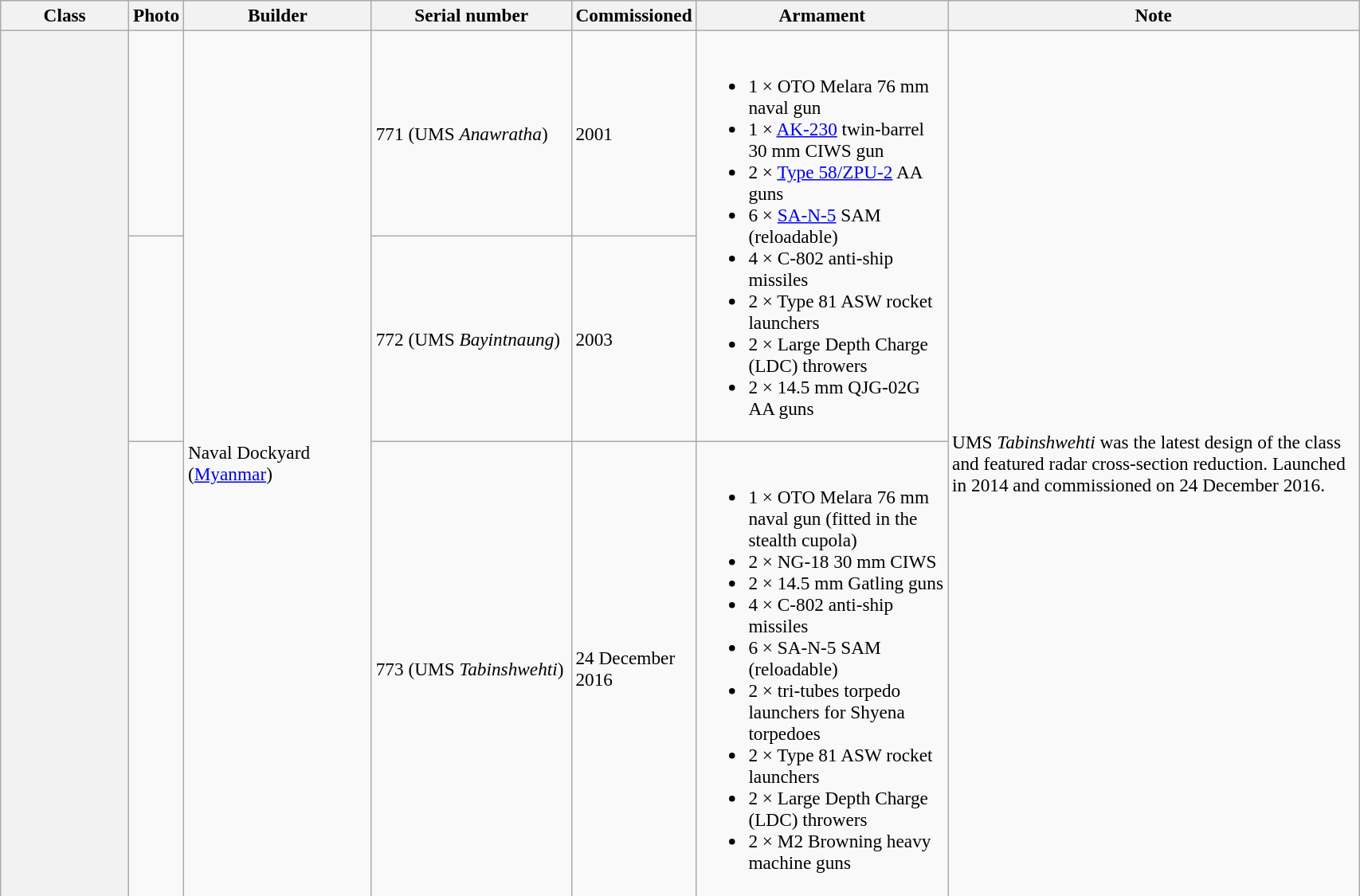<table class="wikitable" style="font-size:97%; width:90%">
<tr>
<th width="100">Class</th>
<th>Photo</th>
<th width="150">Builder</th>
<th width="160">Serial number</th>
<th width="50">Commissioned</th>
<th>Armament</th>
<th>Note</th>
</tr>
<tr>
<th rowspan="3"></th>
<td></td>
<td rowspan="3">Naval Dockyard (<a href='#'>Myanmar</a>)<br></td>
<td>771 (UMS <em>Anawratha</em>)</td>
<td>2001</td>
<td rowspan="2"><br><ul><li>1 × OTO Melara 76 mm naval gun</li><li>1 × <a href='#'>AK-230</a> twin-barrel 30 mm CIWS gun</li><li>2 × <a href='#'>Type 58/ZPU-2</a> AA guns</li><li>6 × <a href='#'>SA-N-5</a> SAM (reloadable)</li><li>4 × C-802 anti-ship missiles</li><li>2 × Type 81 ASW rocket launchers</li><li>2 × Large Depth Charge (LDC) throwers</li><li>2 × 14.5 mm QJG-02G AA guns</li></ul></td>
<td rowspan="3">UMS <em>Tabinshwehti</em> was the latest design of the class and featured radar cross-section reduction. Launched in 2014 and commissioned on 24 December 2016.</td>
</tr>
<tr>
<td></td>
<td>772 (UMS <em>Bayintnaung</em>)</td>
<td>2003</td>
</tr>
<tr>
<td></td>
<td>773 (UMS <em>Tabinshwehti</em>)</td>
<td>24 December 2016</td>
<td rowspan="1"><br><ul><li>1 × OTO Melara 76 mm naval gun (fitted in the stealth cupola)</li><li>2 × NG-18 30 mm CIWS</li><li>2 × 14.5 mm Gatling guns</li><li>4 × C-802 anti-ship missiles</li><li>6 × SA-N-5 SAM (reloadable)</li><li>2 × tri-tubes torpedo launchers for Shyena torpedoes</li><li>2 × Type 81 ASW rocket launchers</li><li>2 × Large Depth Charge (LDC) throwers</li><li>2 × M2 Browning heavy machine guns</li></ul></td>
</tr>
<tr>
</tr>
</table>
